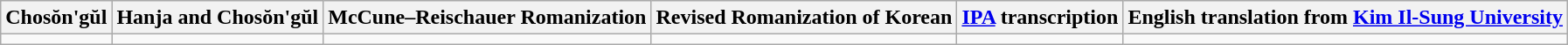<table class="wikitable">
<tr>
<th>Chosŏn'gŭl</th>
<th>Hanja and Chosŏn'gŭl</th>
<th>McCune–Reischauer Romanization</th>
<th>Revised Romanization of Korean</th>
<th><a href='#'>IPA</a> transcription</th>
<th>English translation from <a href='#'>Kim Il-Sung University</a></th>
</tr>
<tr style="vertical-align:top; white-space:nowrap;">
<td></td>
<td></td>
<td></td>
<td></td>
<td></td>
<td></td>
</tr>
</table>
